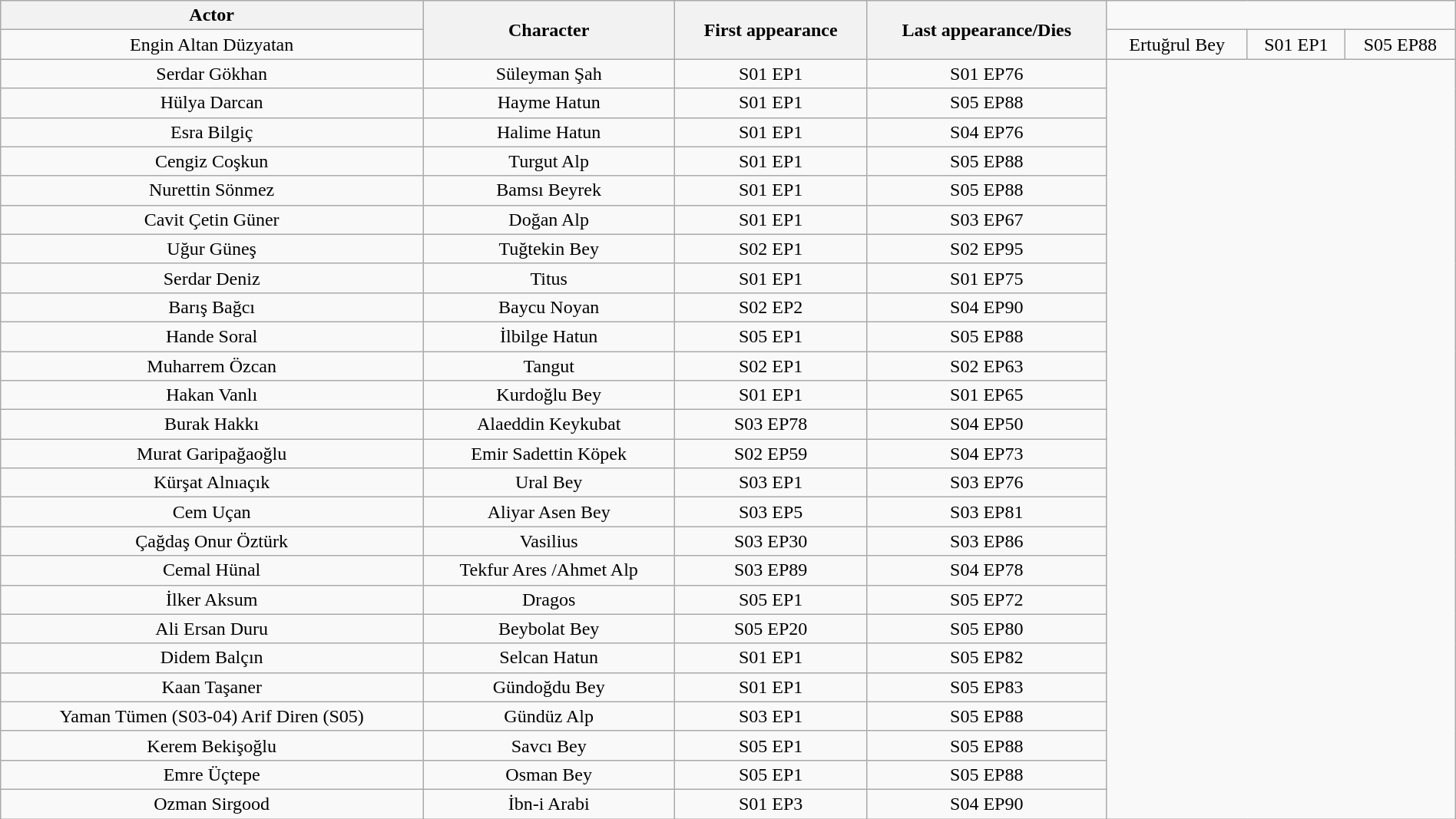<table class="wikitable sortable sortabl" style="text-align:center; width:100%">
<tr>
<th rowspan="1">Actor</th>
<th rowspan="2">Character</th>
<th rowspan="2">First appearance</th>
<th rowspan="2">Last appearance/Dies</th>
</tr>
<tr>
<td>Engin Altan Düzyatan</td>
<td>Ertuğrul Bey</td>
<td>S01 EP1</td>
<td>S05 EP88</td>
</tr>
<tr>
<td>Serdar Gökhan</td>
<td>Süleyman Şah</td>
<td>S01 EP1</td>
<td>S01 EP76</td>
</tr>
<tr>
<td>Hülya Darcan</td>
<td>Hayme Hatun</td>
<td>S01 EP1</td>
<td>S05 EP88</td>
</tr>
<tr>
<td>Esra Bilgiç</td>
<td>Halime Hatun</td>
<td>S01 EP1</td>
<td>S04 EP76</td>
</tr>
<tr>
<td>Cengiz Coşkun</td>
<td>Turgut Alp</td>
<td>S01 EP1</td>
<td>S05 EP88</td>
</tr>
<tr>
<td>Nurettin Sönmez</td>
<td>Bamsı Beyrek</td>
<td>S01 EP1</td>
<td>S05 EP88</td>
</tr>
<tr>
<td>Cavit Çetin Güner</td>
<td>Doğan Alp</td>
<td>S01 EP1</td>
<td>S03 EP67</td>
</tr>
<tr>
<td>Uğur Güneş</td>
<td>Tuğtekin Bey</td>
<td>S02 EP1</td>
<td>S02 EP95</td>
</tr>
<tr>
<td>Serdar Deniz</td>
<td>Titus</td>
<td>S01 EP1</td>
<td>S01 EP75</td>
</tr>
<tr>
<td>Barış Bağcı</td>
<td>Baycu Noyan</td>
<td>S02 EP2</td>
<td>S04 EP90</td>
</tr>
<tr>
<td>Hande Soral</td>
<td>İlbilge Hatun</td>
<td>S05 EP1</td>
<td>S05 EP88</td>
</tr>
<tr>
<td>Muharrem Özcan</td>
<td>Tangut</td>
<td>S02 EP1</td>
<td>S02 EP63</td>
</tr>
<tr>
<td>Hakan Vanlı</td>
<td>Kurdoğlu Bey</td>
<td>S01 EP1</td>
<td>S01 EP65</td>
</tr>
<tr>
<td>Burak Hakkı</td>
<td>Alaeddin Keykubat</td>
<td>S03 EP78</td>
<td>S04 EP50</td>
</tr>
<tr>
<td>Murat Garipağaoğlu</td>
<td>Emir Sadettin Köpek</td>
<td>S02 EP59</td>
<td>S04 EP73</td>
</tr>
<tr>
<td>Kürşat Alnıaçık</td>
<td>Ural Bey</td>
<td>S03 EP1</td>
<td>S03 EP76</td>
</tr>
<tr>
<td>Cem Uçan</td>
<td>Aliyar Asen  Bey</td>
<td>S03 EP5</td>
<td>S03 EP81</td>
</tr>
<tr>
<td>Çağdaş Onur Öztürk</td>
<td>Vasilius</td>
<td>S03 EP30</td>
<td>S03 EP86</td>
</tr>
<tr>
<td>Cemal Hünal</td>
<td>Tekfur Ares /Ahmet Alp</td>
<td>S03 EP89</td>
<td>S04 EP78</td>
</tr>
<tr>
<td>İlker Aksum</td>
<td>Dragos</td>
<td>S05 EP1</td>
<td>S05 EP72</td>
</tr>
<tr>
<td>Ali Ersan Duru</td>
<td>Beybolat Bey</td>
<td>S05 EP20</td>
<td>S05 EP80</td>
</tr>
<tr>
<td>Didem Balçın</td>
<td>Selcan Hatun</td>
<td>S01 EP1</td>
<td>S05 EP82</td>
</tr>
<tr>
<td>Kaan Taşaner</td>
<td>Gündoğdu Bey</td>
<td>S01 EP1</td>
<td>S05 EP83</td>
</tr>
<tr>
<td>Yaman Tümen (S03-04) Arif Diren (S05)</td>
<td>Gündüz Alp</td>
<td>S03 EP1</td>
<td>S05 EP88</td>
</tr>
<tr>
<td>Kerem Bekişoğlu</td>
<td>Savcı Bey</td>
<td>S05 EP1</td>
<td>S05 EP88</td>
</tr>
<tr>
<td>Emre Üçtepe</td>
<td>Osman Bey</td>
<td>S05 EP1</td>
<td>S05 EP88</td>
</tr>
<tr>
<td>Ozman Sirgood</td>
<td>İbn-i Arabi</td>
<td>S01 EP3</td>
<td>S04 EP90</td>
</tr>
</table>
